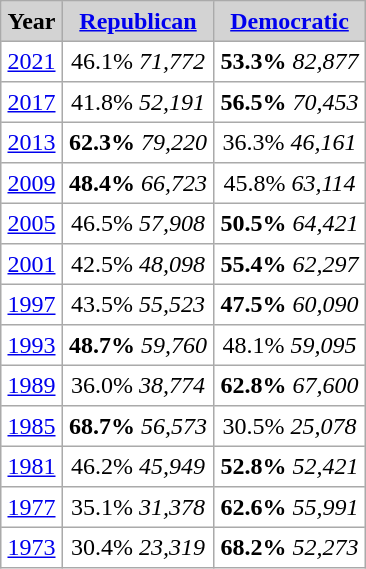<table align="center" border="2" cellpadding="4" cellspacing="0" style="float:right; margin: 1em 1em 1em 0; border: 1px #aaa solid; border-collapse: collapse;">
<tr style="background:lightgrey;">
<th>Year</th>
<th><a href='#'>Republican</a></th>
<th><a href='#'>Democratic</a></th>
</tr>
<tr>
<td align="center" ><a href='#'>2021</a></td>
<td align="center" >46.1% <em>71,772</em></td>
<td align="center" ><strong>53.3%</strong> <em>82,877</em></td>
</tr>
<tr>
<td align="center" ><a href='#'>2017</a></td>
<td align="center" >41.8% <em>52,191</em></td>
<td align="center" ><strong>56.5%</strong> <em>70,453</em></td>
</tr>
<tr>
<td align="center" ><a href='#'>2013</a></td>
<td align="center" ><strong>62.3%</strong> <em>79,220</em></td>
<td align="center" >36.3% <em>46,161</em></td>
</tr>
<tr>
<td align="center" ><a href='#'>2009</a></td>
<td align="center" ><strong>48.4%</strong> <em>66,723</em></td>
<td align="center" >45.8% <em>63,114</em></td>
</tr>
<tr>
<td align="center" ><a href='#'>2005</a></td>
<td align="center" >46.5% <em>57,908</em></td>
<td align="center" ><strong>50.5%</strong> <em>64,421</em></td>
</tr>
<tr>
<td align="center" ><a href='#'>2001</a></td>
<td align="center" >42.5% <em>48,098</em></td>
<td align="center" ><strong>55.4%</strong> <em>62,297</em></td>
</tr>
<tr>
<td align="center" ><a href='#'>1997</a></td>
<td align="center" >43.5% <em>55,523</em></td>
<td align="center" ><strong>47.5%</strong> <em>60,090</em></td>
</tr>
<tr>
<td align="center" ><a href='#'>1993</a></td>
<td align="center" ><strong>48.7%</strong> <em>59,760</em></td>
<td align="center" >48.1% <em>59,095</em></td>
</tr>
<tr>
<td align="center" ><a href='#'>1989</a></td>
<td align="center" >36.0% <em>38,774</em></td>
<td align="center" ><strong>62.8%</strong> <em>67,600</em></td>
</tr>
<tr>
<td align="center" ><a href='#'>1985</a></td>
<td align="center" ><strong>68.7%</strong> <em>56,573</em></td>
<td align="center" >30.5% <em>25,078</em></td>
</tr>
<tr>
<td align="center" ><a href='#'>1981</a></td>
<td align="center" >46.2% <em>45,949</em></td>
<td align="center" ><strong>52.8%</strong> <em>52,421</em></td>
</tr>
<tr>
<td align="center" ><a href='#'>1977</a></td>
<td align="center" >35.1% <em>31,378</em></td>
<td align="center" ><strong>62.6%</strong> <em>55,991</em></td>
</tr>
<tr>
<td align="center" ><a href='#'>1973</a></td>
<td align="center" >30.4% <em>23,319</em></td>
<td align="center" ><strong>68.2%</strong> <em>52,273</em></td>
</tr>
</table>
